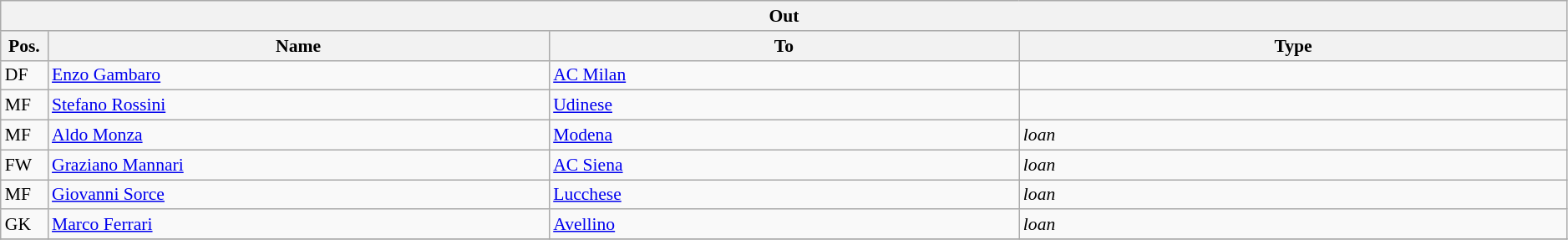<table class="wikitable" style="font-size:90%;width:99%;">
<tr>
<th colspan="4">Out</th>
</tr>
<tr>
<th width=3%>Pos.</th>
<th width=32%>Name</th>
<th width=30%>To</th>
<th width=35%>Type</th>
</tr>
<tr>
<td>DF</td>
<td><a href='#'>Enzo Gambaro</a></td>
<td><a href='#'>AC Milan</a></td>
<td></td>
</tr>
<tr>
<td>MF</td>
<td><a href='#'>Stefano Rossini</a></td>
<td><a href='#'>Udinese</a></td>
<td></td>
</tr>
<tr>
<td>MF</td>
<td><a href='#'>Aldo Monza</a></td>
<td><a href='#'>Modena</a></td>
<td><em>loan</em></td>
</tr>
<tr>
<td>FW</td>
<td><a href='#'>Graziano Mannari</a></td>
<td><a href='#'>AC Siena</a></td>
<td><em>loan</em></td>
</tr>
<tr>
<td>MF</td>
<td><a href='#'>Giovanni Sorce</a></td>
<td><a href='#'>Lucchese</a></td>
<td><em>loan</em></td>
</tr>
<tr>
<td>GK</td>
<td><a href='#'>Marco Ferrari</a></td>
<td><a href='#'>Avellino</a></td>
<td><em>loan</em></td>
</tr>
<tr>
</tr>
</table>
